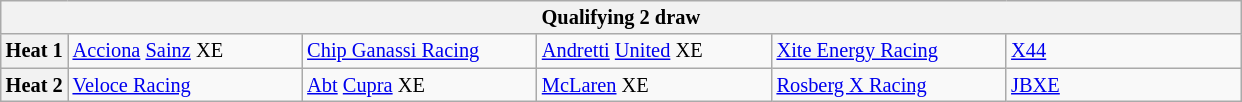<table class="wikitable" style="text-align:center; font-size:85%">
<tr>
<th colspan="6">Qualifying 2 draw</th>
</tr>
<tr>
<th>Heat 1</th>
<td width="150px" align="left"> <a href='#'>Acciona</a>  <a href='#'>Sainz</a> XE</td>
<td width="150px" align="left"> <a href='#'>Chip Ganassi Racing</a></td>
<td width="150px" align="left"> <a href='#'>Andretti</a> <a href='#'>United</a> XE</td>
<td width="150px" align="left"> <a href='#'>Xite Energy Racing</a></td>
<td width="150px" align="left"> <a href='#'>X44</a></td>
</tr>
<tr>
<th>Heat 2</th>
<td width="150px" align="left"> <a href='#'>Veloce Racing</a></td>
<td width="150px" align="left"> <a href='#'>Abt</a> <a href='#'>Cupra</a> XE</td>
<td width="150px" align="left"> <a href='#'>McLaren</a> XE</td>
<td width="150px" align="left"> <a href='#'>Rosberg X Racing</a></td>
<td width="150px" align="left"> <a href='#'>JBXE</a></td>
</tr>
</table>
